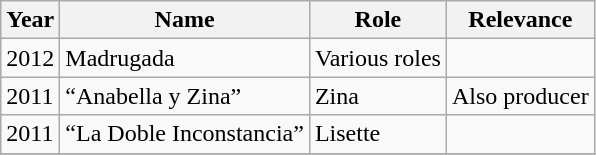<table class="wikitable">
<tr>
<th>Year</th>
<th>Name</th>
<th>Role</th>
<th>Relevance</th>
</tr>
<tr>
<td>2012</td>
<td>Madrugada</td>
<td>Various roles</td>
<td></td>
</tr>
<tr>
<td>2011</td>
<td>“Anabella y Zina”</td>
<td>Zina</td>
<td>Also producer</td>
</tr>
<tr>
<td>2011</td>
<td>“La Doble Inconstancia”</td>
<td>Lisette</td>
<td></td>
</tr>
<tr>
</tr>
</table>
